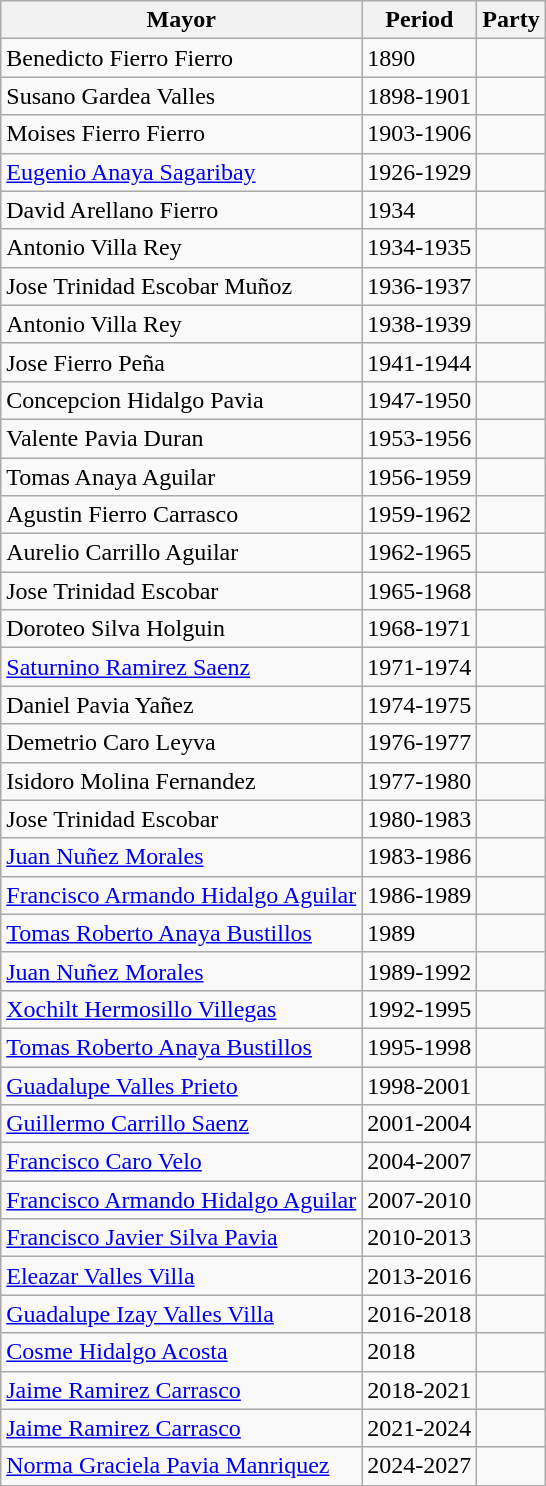<table class="wikitable">
<tr>
<th>Mayor</th>
<th>Period</th>
<th>Party</th>
</tr>
<tr>
<td>Benedicto Fierro Fierro</td>
<td>1890</td>
<td></td>
</tr>
<tr>
<td>Susano Gardea Valles</td>
<td>1898-1901</td>
<td></td>
</tr>
<tr>
<td>Moises Fierro Fierro</td>
<td>1903-1906</td>
<td></td>
</tr>
<tr>
<td><a href='#'>Eugenio Anaya Sagaribay</a></td>
<td>1926-1929</td>
<td></td>
</tr>
<tr>
<td>David Arellano Fierro</td>
<td>1934</td>
<td></td>
</tr>
<tr>
<td>Antonio Villa Rey</td>
<td>1934-1935</td>
<td></td>
</tr>
<tr>
<td>Jose Trinidad Escobar Muñoz</td>
<td>1936-1937</td>
<td></td>
</tr>
<tr>
<td>Antonio Villa Rey</td>
<td>1938-1939</td>
<td></td>
</tr>
<tr>
<td>Jose Fierro Peña</td>
<td>1941-1944</td>
<td></td>
</tr>
<tr>
<td>Concepcion Hidalgo Pavia</td>
<td>1947-1950</td>
<td></td>
</tr>
<tr>
<td>Valente Pavia Duran</td>
<td>1953-1956</td>
<td></td>
</tr>
<tr>
<td>Tomas Anaya Aguilar</td>
<td>1956-1959</td>
<td></td>
</tr>
<tr>
<td>Agustin Fierro Carrasco</td>
<td>1959-1962</td>
<td></td>
</tr>
<tr>
<td>Aurelio Carrillo Aguilar</td>
<td>1962-1965</td>
<td></td>
</tr>
<tr>
<td>Jose Trinidad Escobar</td>
<td>1965-1968</td>
<td></td>
</tr>
<tr>
<td>Doroteo Silva Holguin</td>
<td>1968-1971</td>
<td></td>
</tr>
<tr>
<td><a href='#'>Saturnino Ramirez Saenz</a></td>
<td>1971-1974</td>
<td></td>
</tr>
<tr>
<td>Daniel Pavia Yañez</td>
<td>1974-1975</td>
<td></td>
</tr>
<tr>
<td>Demetrio Caro Leyva</td>
<td>1976-1977</td>
<td></td>
</tr>
<tr>
<td>Isidoro Molina Fernandez</td>
<td>1977-1980</td>
<td></td>
</tr>
<tr>
<td>Jose Trinidad Escobar</td>
<td>1980-1983</td>
<td></td>
</tr>
<tr>
<td><a href='#'>Juan Nuñez Morales</a></td>
<td>1983-1986</td>
<td></td>
</tr>
<tr>
<td><a href='#'>Francisco Armando Hidalgo Aguilar</a></td>
<td>1986-1989</td>
<td></td>
</tr>
<tr>
<td><a href='#'>Tomas Roberto Anaya Bustillos</a></td>
<td>1989</td>
<td></td>
</tr>
<tr>
<td><a href='#'>Juan Nuñez Morales</a></td>
<td>1989-1992</td>
<td></td>
</tr>
<tr>
<td><a href='#'>Xochilt Hermosillo Villegas</a></td>
<td>1992-1995</td>
<td></td>
</tr>
<tr>
<td><a href='#'>Tomas Roberto Anaya Bustillos</a></td>
<td>1995-1998</td>
<td></td>
</tr>
<tr>
<td><a href='#'>Guadalupe Valles Prieto</a></td>
<td>1998-2001</td>
<td></td>
</tr>
<tr>
<td><a href='#'>Guillermo Carrillo Saenz</a></td>
<td>2001-2004</td>
<td></td>
</tr>
<tr>
<td><a href='#'>Francisco Caro Velo</a></td>
<td>2004-2007</td>
<td></td>
</tr>
<tr>
<td><a href='#'>Francisco Armando Hidalgo Aguilar</a></td>
<td>2007-2010</td>
<td></td>
</tr>
<tr>
<td><a href='#'>Francisco Javier Silva Pavia</a></td>
<td>2010-2013</td>
<td></td>
</tr>
<tr>
<td><a href='#'>Eleazar Valles Villa</a></td>
<td>2013-2016</td>
<td></td>
</tr>
<tr>
<td><a href='#'>Guadalupe Izay Valles Villa</a></td>
<td>2016-2018</td>
<td></td>
</tr>
<tr>
<td><a href='#'>Cosme Hidalgo Acosta</a></td>
<td>2018</td>
<td></td>
</tr>
<tr>
<td><a href='#'>Jaime Ramirez Carrasco</a></td>
<td>2018-2021</td>
<td></td>
</tr>
<tr>
<td><a href='#'>Jaime Ramirez Carrasco</a></td>
<td>2021-2024</td>
<td></td>
</tr>
<tr>
<td><a href='#'>Norma Graciela Pavia Manriquez</a></td>
<td>2024-2027</td>
<td></td>
</tr>
</table>
